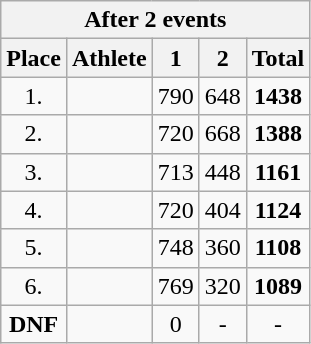<table class=wikitable style="text-align:center">
<tr>
<th colspan=5><strong>After 2 events</strong></th>
</tr>
<tr>
<th>Place</th>
<th>Athlete</th>
<th>1</th>
<th>2</th>
<th>Total</th>
</tr>
<tr>
<td width=30>1.</td>
<td align=left></td>
<td>790</td>
<td>648</td>
<td><strong>1438</strong></td>
</tr>
<tr>
<td>2.</td>
<td align=left></td>
<td>720</td>
<td>668</td>
<td><strong>1388</strong></td>
</tr>
<tr>
<td>3.</td>
<td align=left></td>
<td>713</td>
<td>448</td>
<td><strong>1161</strong></td>
</tr>
<tr>
<td>4.</td>
<td align=left></td>
<td>720</td>
<td>404</td>
<td><strong>1124</strong></td>
</tr>
<tr>
<td>5.</td>
<td align=left></td>
<td>748</td>
<td>360</td>
<td><strong>1108</strong></td>
</tr>
<tr>
<td>6.</td>
<td align=left></td>
<td>769</td>
<td>320</td>
<td><strong>1089</strong></td>
</tr>
<tr>
<td><strong>DNF</strong></td>
<td align=left></td>
<td>0</td>
<td>-</td>
<td>-</td>
</tr>
</table>
